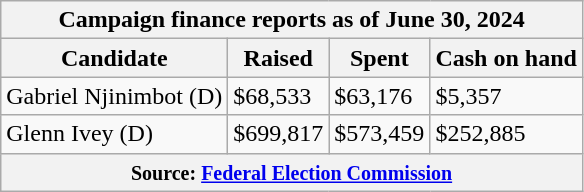<table class="wikitable sortable">
<tr>
<th colspan=4>Campaign finance reports as of June 30, 2024</th>
</tr>
<tr style="text-align:center;">
<th>Candidate</th>
<th>Raised</th>
<th>Spent</th>
<th>Cash on hand</th>
</tr>
<tr>
<td>Gabriel Njinimbot (D)</td>
<td>$68,533</td>
<td>$63,176</td>
<td>$5,357</td>
</tr>
<tr>
<td>Glenn Ivey (D)</td>
<td>$699,817</td>
<td>$573,459</td>
<td>$252,885</td>
</tr>
<tr>
<th colspan="4"><small>Source: <a href='#'>Federal Election Commission</a></small></th>
</tr>
</table>
